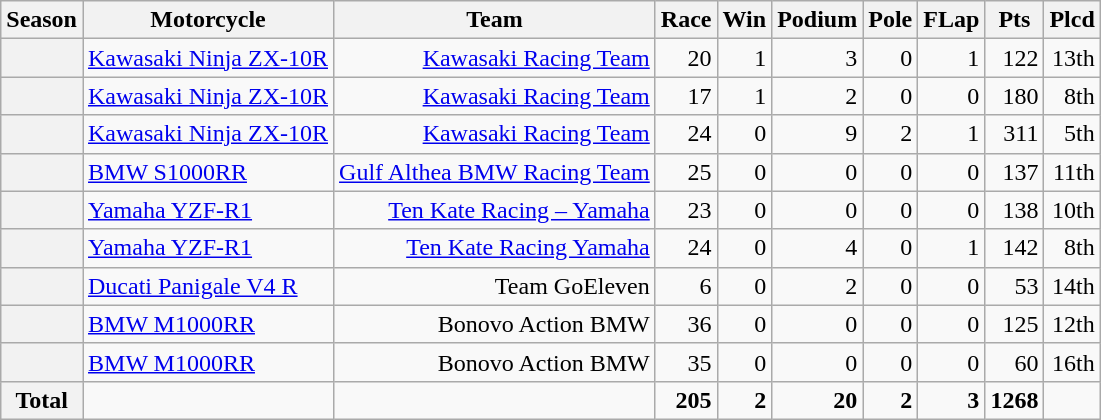<table class="wikitable" style="text-align:right">
<tr>
<th>Season</th>
<th>Motorcycle</th>
<th>Team</th>
<th>Race</th>
<th>Win</th>
<th>Podium</th>
<th>Pole</th>
<th>FLap</th>
<th>Pts</th>
<th>Plcd</th>
</tr>
<tr>
<th></th>
<td align="left"><a href='#'>Kawasaki Ninja ZX-10R</a></td>
<td><a href='#'>Kawasaki Racing Team</a></td>
<td>20</td>
<td>1</td>
<td>3</td>
<td>0</td>
<td>1</td>
<td>122</td>
<td>13th</td>
</tr>
<tr>
<th></th>
<td align="left"><a href='#'>Kawasaki Ninja ZX-10R</a></td>
<td><a href='#'>Kawasaki Racing Team</a></td>
<td>17</td>
<td>1</td>
<td>2</td>
<td>0</td>
<td>0</td>
<td>180</td>
<td>8th</td>
</tr>
<tr>
<th></th>
<td align="left"><a href='#'>Kawasaki Ninja ZX-10R</a></td>
<td><a href='#'>Kawasaki Racing Team</a></td>
<td>24</td>
<td>0</td>
<td>9</td>
<td>2</td>
<td>1</td>
<td>311</td>
<td>5th</td>
</tr>
<tr>
<th></th>
<td align="left"><a href='#'>BMW S1000RR</a></td>
<td><a href='#'>Gulf Althea BMW Racing Team</a></td>
<td>25</td>
<td>0</td>
<td>0</td>
<td>0</td>
<td>0</td>
<td>137</td>
<td>11th</td>
</tr>
<tr>
<th></th>
<td align="left"><a href='#'>Yamaha YZF-R1</a></td>
<td><a href='#'>Ten Kate Racing – Yamaha</a></td>
<td>23</td>
<td>0</td>
<td>0</td>
<td>0</td>
<td>0</td>
<td>138</td>
<td>10th</td>
</tr>
<tr>
<th></th>
<td align="left"><a href='#'>Yamaha YZF-R1</a></td>
<td><a href='#'>Ten Kate Racing Yamaha</a></td>
<td>24</td>
<td>0</td>
<td>4</td>
<td>0</td>
<td>1</td>
<td>142</td>
<td>8th</td>
</tr>
<tr>
<th></th>
<td align="left"><a href='#'>Ducati Panigale V4 R</a></td>
<td>Team GoEleven</td>
<td>6</td>
<td>0</td>
<td>2</td>
<td>0</td>
<td>0</td>
<td>53</td>
<td>14th</td>
</tr>
<tr>
<th></th>
<td align="left"><a href='#'>BMW M1000RR</a></td>
<td>Bonovo Action BMW</td>
<td>36</td>
<td>0</td>
<td>0</td>
<td>0</td>
<td>0</td>
<td>125</td>
<td>12th</td>
</tr>
<tr>
<th></th>
<td align="left"><a href='#'>BMW M1000RR</a></td>
<td>Bonovo Action BMW</td>
<td>35</td>
<td>0</td>
<td>0</td>
<td>0</td>
<td>0</td>
<td>60</td>
<td>16th</td>
</tr>
<tr>
<th>Total</th>
<td></td>
<td></td>
<td><strong>205</strong></td>
<td><strong>2</strong></td>
<td><strong>20</strong></td>
<td><strong>2</strong></td>
<td><strong>3</strong></td>
<td><strong>1268</strong></td>
<td></td>
</tr>
</table>
